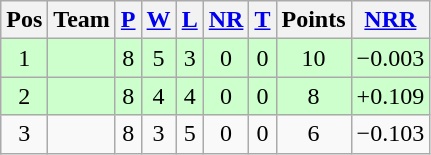<table class="wikitable">
<tr>
<th>Pos</th>
<th>Team</th>
<th><a href='#'>P</a></th>
<th><a href='#'>W</a></th>
<th><a href='#'>L</a></th>
<th><a href='#'>NR</a></th>
<th><a href='#'>T</a></th>
<th>Points</th>
<th><a href='#'>NRR</a></th>
</tr>
<tr align="center" bgcolor="#ccffcc">
<td>1</td>
<td align="left"></td>
<td>8</td>
<td>5</td>
<td>3</td>
<td>0</td>
<td>0</td>
<td>10</td>
<td>−0.003</td>
</tr>
<tr align="center" bgcolor="#ccffcc">
<td>2</td>
<td align="left"></td>
<td>8</td>
<td>4</td>
<td>4</td>
<td>0</td>
<td>0</td>
<td>8</td>
<td>+0.109</td>
</tr>
<tr align="center">
<td>3</td>
<td align="left"></td>
<td>8</td>
<td>3</td>
<td>5</td>
<td>0</td>
<td>0</td>
<td>6</td>
<td>−0.103</td>
</tr>
</table>
